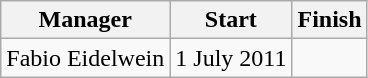<table class="wikitable">
<tr>
<th>Manager</th>
<th>Start</th>
<th>Finish</th>
</tr>
<tr align="center">
<td align="left">Fabio Eidelwein</td>
<td>1 July 2011</td>
<td></td>
</tr>
</table>
